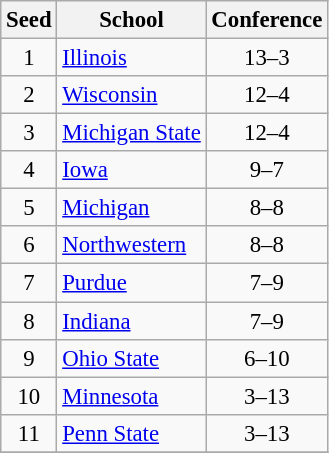<table class="wikitable" style="font-size: 95%; text-align:center;">
<tr>
<th>Seed</th>
<th>School</th>
<th>Conference</th>
</tr>
<tr>
<td>1</td>
<td align=left><a href='#'>Illinois</a></td>
<td>13–3</td>
</tr>
<tr>
<td>2</td>
<td align=left><a href='#'>Wisconsin</a></td>
<td>12–4</td>
</tr>
<tr>
<td>3</td>
<td align=left><a href='#'>Michigan State</a></td>
<td>12–4</td>
</tr>
<tr>
<td>4</td>
<td align=left><a href='#'>Iowa</a></td>
<td>9–7</td>
</tr>
<tr>
<td>5</td>
<td align=left><a href='#'>Michigan</a></td>
<td>8–8</td>
</tr>
<tr>
<td>6</td>
<td align=left><a href='#'>Northwestern</a></td>
<td>8–8</td>
</tr>
<tr>
<td>7</td>
<td align=left><a href='#'>Purdue</a></td>
<td>7–9</td>
</tr>
<tr>
<td>8</td>
<td align=left><a href='#'>Indiana</a></td>
<td>7–9</td>
</tr>
<tr>
<td>9</td>
<td align=left><a href='#'>Ohio State</a></td>
<td>6–10</td>
</tr>
<tr>
<td>10</td>
<td align=left><a href='#'>Minnesota</a></td>
<td>3–13</td>
</tr>
<tr>
<td>11</td>
<td align=left><a href='#'>Penn State</a></td>
<td>3–13</td>
</tr>
<tr>
</tr>
</table>
